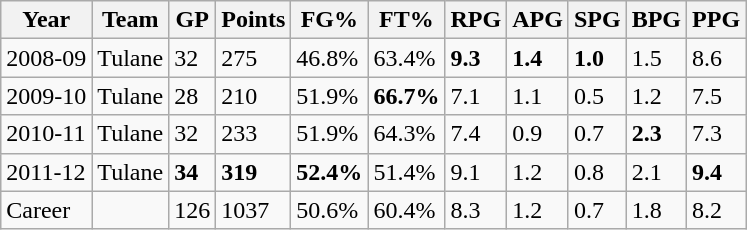<table class="wikitable">
<tr>
<th>Year</th>
<th>Team</th>
<th>GP</th>
<th>Points</th>
<th>FG%</th>
<th>FT%</th>
<th>RPG</th>
<th>APG</th>
<th>SPG</th>
<th>BPG</th>
<th>PPG</th>
</tr>
<tr>
<td>2008-09</td>
<td>Tulane</td>
<td>32</td>
<td>275</td>
<td>46.8%</td>
<td>63.4%</td>
<td><strong>9.3</strong></td>
<td><strong>1.4</strong></td>
<td><strong>1.0</strong></td>
<td>1.5</td>
<td>8.6</td>
</tr>
<tr>
<td>2009-10</td>
<td>Tulane</td>
<td>28</td>
<td>210</td>
<td>51.9%</td>
<td><strong>66.7%</strong></td>
<td>7.1</td>
<td>1.1</td>
<td>0.5</td>
<td>1.2</td>
<td>7.5</td>
</tr>
<tr>
<td>2010-11</td>
<td>Tulane</td>
<td>32</td>
<td>233</td>
<td>51.9%</td>
<td>64.3%</td>
<td>7.4</td>
<td>0.9</td>
<td>0.7</td>
<td><strong>2.3</strong></td>
<td>7.3</td>
</tr>
<tr>
<td>2011-12</td>
<td>Tulane</td>
<td><strong>34</strong></td>
<td><strong>319</strong></td>
<td><strong>52.4%</strong></td>
<td>51.4%</td>
<td>9.1</td>
<td>1.2</td>
<td>0.8</td>
<td>2.1</td>
<td><strong>9.4</strong></td>
</tr>
<tr>
<td>Career</td>
<td></td>
<td>126</td>
<td>1037</td>
<td>50.6%</td>
<td>60.4%</td>
<td>8.3</td>
<td>1.2</td>
<td>0.7</td>
<td>1.8</td>
<td>8.2</td>
</tr>
</table>
